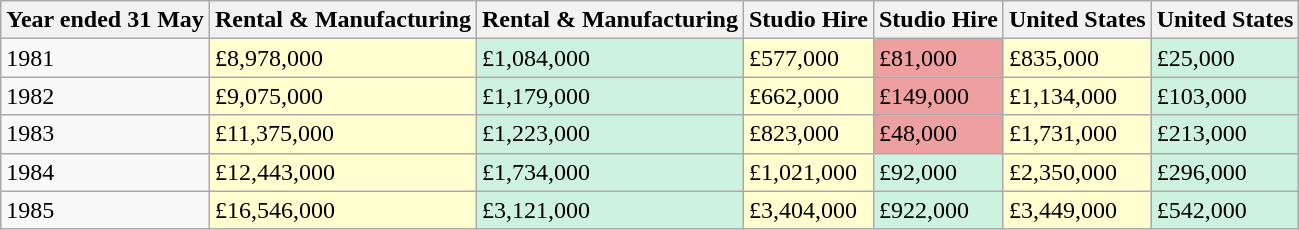<table class="wikitable">
<tr>
<th>Year ended 31 May</th>
<th>Rental & Manufacturing</th>
<th>Rental & Manufacturing</th>
<th>Studio Hire</th>
<th>Studio Hire</th>
<th>United States</th>
<th>United States</th>
</tr>
<tr>
<td>1981</td>
<td bgcolor="FFFFD0">£8,978,000</td>
<td bgcolor="CEF2E0">£1,084,000</td>
<td bgcolor="FFFFD0">£577,000</td>
<td bgcolor="EEA0A0">£81,000</td>
<td bgcolor="FFFFD0">£835,000</td>
<td bgcolor="CEF2E0">£25,000</td>
</tr>
<tr>
<td>1982</td>
<td bgcolor="FFFFD0">£9,075,000</td>
<td bgcolor="CEF2E0">£1,179,000</td>
<td bgcolor="FFFFD0">£662,000</td>
<td bgcolor="EEA0A0">£149,000</td>
<td bgcolor="FFFFD0">£1,134,000</td>
<td bgcolor="CEF2E0">£103,000</td>
</tr>
<tr>
<td>1983</td>
<td bgcolor="FFFFD0">£11,375,000</td>
<td bgcolor="CEF2E0">£1,223,000</td>
<td bgcolor="FFFFD0">£823,000</td>
<td bgcolor="EEA0A0">£48,000</td>
<td bgcolor="FFFFD0">£1,731,000</td>
<td bgcolor="CEF2E0">£213,000</td>
</tr>
<tr>
<td>1984</td>
<td bgcolor="FFFFD0">£12,443,000</td>
<td bgcolor="CEF2E0">£1,734,000</td>
<td bgcolor="FFFFD0">£1,021,000</td>
<td bgcolor="CEF2E0">£92,000</td>
<td bgcolor="FFFFD0">£2,350,000</td>
<td bgcolor="CEF2E0">£296,000</td>
</tr>
<tr>
<td>1985</td>
<td bgcolor="FFFFD0">£16,546,000</td>
<td bgcolor="CEF2E0">£3,121,000</td>
<td bgcolor="FFFFD0">£3,404,000</td>
<td bgcolor="CEF2E0">£922,000</td>
<td bgcolor="FFFFD0">£3,449,000</td>
<td bgcolor="CEF2E0">£542,000</td>
</tr>
</table>
